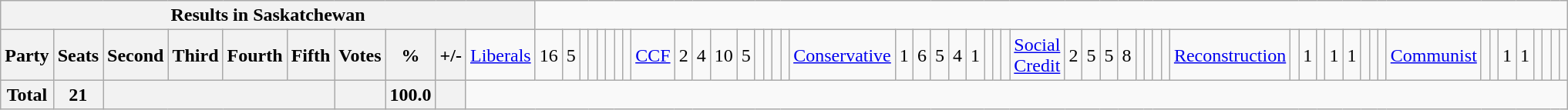<table class="wikitable">
<tr>
<th colspan=11>Results in Saskatchewan</th>
</tr>
<tr>
<th colspan=2>Party</th>
<th>Seats</th>
<th>Second</th>
<th>Third</th>
<th>Fourth</th>
<th>Fifth</th>
<th>Votes</th>
<th>%</th>
<th>+/-<br></th>
<td><a href='#'>Liberals</a></td>
<td align="right">16</td>
<td align="right">5</td>
<td align="right"></td>
<td align="right"></td>
<td align="right"></td>
<td align="right"></td>
<td align="right"></td>
<td align="right"><br></td>
<td><a href='#'>CCF</a></td>
<td align="right">2</td>
<td align="right">4</td>
<td align="right">10</td>
<td align="right">5</td>
<td align="right"></td>
<td align="right"></td>
<td align="right"></td>
<td align="right"><br></td>
<td><a href='#'>Conservative</a></td>
<td align="right">1</td>
<td align="right">6</td>
<td align="right">5</td>
<td align="right">4</td>
<td align="right">1</td>
<td align="right"></td>
<td align="right"></td>
<td align="right"><br></td>
<td><a href='#'>Social Credit</a></td>
<td align="right">2</td>
<td align="right">5</td>
<td align="right">5</td>
<td align="right">8</td>
<td align="right"></td>
<td align="right"></td>
<td align="right"></td>
<td align="right"><br></td>
<td><a href='#'>Reconstruction</a></td>
<td align="right"></td>
<td align="right">1</td>
<td align="right"></td>
<td align="right">1</td>
<td align="right">1</td>
<td align="right"></td>
<td align="right"></td>
<td align="right"><br></td>
<td><a href='#'>Communist</a></td>
<td align="right"></td>
<td align="right"></td>
<td align="right">1</td>
<td align="right">1</td>
<td align="right"></td>
<td align="right"></td>
<td align="right"></td>
<td align="right"></td>
</tr>
<tr>
<th colspan="2">Total</th>
<th>21</th>
<th colspan="4"></th>
<th></th>
<th>100.0</th>
<th></th>
</tr>
</table>
